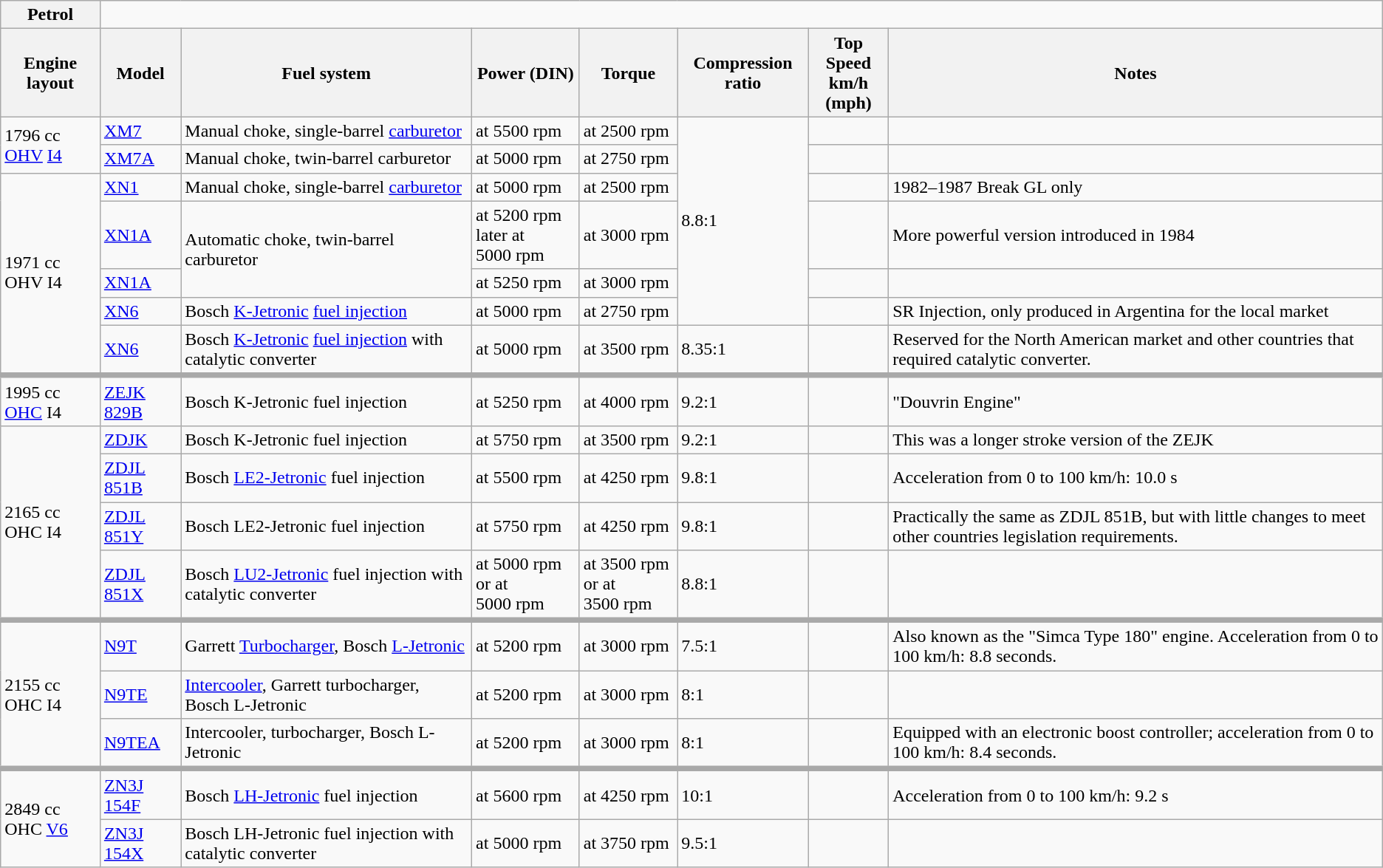<table class="wikitable collapsible collapsed">
<tr>
<th>Petrol</th>
</tr>
<tr>
<th>Engine layout</th>
<th>Model</th>
<th>Fuel system</th>
<th>Power (DIN)</th>
<th>Torque</th>
<th>Compression ratio</th>
<th>Top Speed<br>km/h (mph)</th>
<th>Notes</th>
</tr>
<tr>
<td rowspan="2">1796 cc<br><a href='#'>OHV</a> <a href='#'>I4</a></td>
<td><a href='#'>XM7</a></td>
<td>Manual choke, single-barrel <a href='#'>carburetor</a></td>
<td> at 5500 rpm</td>
<td> at 2500 rpm</td>
<td rowspan="6">8.8:1</td>
<td></td>
<td></td>
</tr>
<tr>
<td><a href='#'>XM7A</a></td>
<td>Manual choke, twin-barrel carburetor</td>
<td> at 5000 rpm</td>
<td> at 2750 rpm</td>
<td></td>
<td></td>
</tr>
<tr>
<td rowspan="5">1971 cc<br>OHV I4</td>
<td><a href='#'>XN1</a></td>
<td>Manual choke, single-barrel <a href='#'>carburetor</a></td>
<td> at 5000 rpm</td>
<td> at 2500 rpm</td>
<td><em></em></td>
<td>1982–1987 Break GL only</td>
</tr>
<tr>
<td><a href='#'>XN1A</a></td>
<td rowspan="2">Automatic choke, twin-barrel carburetor</td>
<td> at 5200 rpm<br>later  at 5000 rpm</td>
<td> at 3000 rpm</td>
<td></td>
<td>More powerful version introduced in 1984</td>
</tr>
<tr>
<td><a href='#'>XN1A</a></td>
<td> at 5250 rpm</td>
<td> at 3000 rpm</td>
<td></td>
<td></td>
</tr>
<tr>
<td><a href='#'>XN6</a></td>
<td>Bosch <a href='#'>K-Jetronic</a> <a href='#'>fuel injection</a></td>
<td> at 5000 rpm</td>
<td> at 2750 rpm</td>
<td></td>
<td>SR Injection, only produced in Argentina for the local market</td>
</tr>
<tr>
<td><a href='#'>XN6</a></td>
<td>Bosch <a href='#'>K-Jetronic</a> <a href='#'>fuel injection</a> with catalytic converter</td>
<td> at 5000 rpm</td>
<td> at 3500 rpm</td>
<td>8.35:1</td>
<td></td>
<td>Reserved for the North American market and other countries that required catalytic converter.</td>
</tr>
<tr style="border-top: 5px solid darkgray;">
<td>1995 cc<br><a href='#'>OHC</a> I4</td>
<td><a href='#'>ZEJK 829B</a></td>
<td>Bosch K-Jetronic fuel injection</td>
<td> at 5250 rpm</td>
<td> at 4000 rpm</td>
<td>9.2:1</td>
<td></td>
<td>"Douvrin Engine"</td>
</tr>
<tr>
<td rowspan="4">2165 cc OHC I4</td>
<td><a href='#'>ZDJK</a></td>
<td>Bosch K-Jetronic fuel injection</td>
<td> at 5750 rpm</td>
<td> at 3500 rpm</td>
<td>9.2:1</td>
<td></td>
<td>This was a longer stroke version of the ZEJK</td>
</tr>
<tr>
<td><a href='#'>ZDJL 851B</a></td>
<td>Bosch <a href='#'>LE2-Jetronic</a> fuel injection</td>
<td> at 5500 rpm</td>
<td> at 4250 rpm</td>
<td>9.8:1</td>
<td></td>
<td>Acceleration from 0 to 100 km/h: 10.0 s</td>
</tr>
<tr>
<td><a href='#'>ZDJL 851Y</a></td>
<td>Bosch LE2-Jetronic fuel injection</td>
<td> at 5750 rpm</td>
<td> at 4250 rpm</td>
<td>9.8:1</td>
<td></td>
<td>Practically the same as ZDJL 851B, but with little changes to meet other countries legislation requirements.</td>
</tr>
<tr>
<td><a href='#'>ZDJL 851X</a></td>
<td>Bosch <a href='#'>LU2-Jetronic</a> fuel injection with catalytic converter</td>
<td> at 5000 rpm<br>or  at 5000 rpm</td>
<td> at 3500 rpm<br>or  at 3500 rpm</td>
<td>8.8:1</td>
<td><br></td>
<td></td>
</tr>
<tr style="border-top: 5px solid darkgray;">
<td rowspan="3">2155 cc<br>OHC I4</td>
<td><a href='#'>N9T</a></td>
<td>Garrett <a href='#'>Turbocharger</a>, Bosch <a href='#'>L-Jetronic</a></td>
<td> at 5200 rpm</td>
<td> at 3000 rpm</td>
<td>7.5:1</td>
<td></td>
<td>Also known as the "Simca Type 180" engine. Acceleration from 0 to 100 km/h: 8.8 seconds.</td>
</tr>
<tr>
<td><a href='#'>N9TE</a></td>
<td><a href='#'>Intercooler</a>, Garrett turbocharger, Bosch L-Jetronic</td>
<td> at 5200 rpm</td>
<td> at 3000 rpm</td>
<td>8:1</td>
<td></td>
<td></td>
</tr>
<tr>
<td><a href='#'>N9TEA</a></td>
<td>Intercooler, turbocharger, Bosch L-Jetronic</td>
<td> at 5200 rpm</td>
<td> at 3000 rpm</td>
<td>8:1</td>
<td></td>
<td>Equipped with an electronic boost controller; acceleration from 0 to 100 km/h: 8.4 seconds.</td>
</tr>
<tr style="border-top: 5px solid darkgray;">
<td rowspan="2">2849 cc<br>OHC <a href='#'>V6</a></td>
<td><a href='#'>ZN3J 154F</a></td>
<td>Bosch <a href='#'>LH-Jetronic</a> fuel injection</td>
<td> at 5600 rpm</td>
<td> at 4250 rpm</td>
<td>10:1</td>
<td></td>
<td>Acceleration from 0 to 100 km/h: 9.2 s</td>
</tr>
<tr>
<td><a href='#'>ZN3J 154X</a></td>
<td>Bosch LH-Jetronic fuel injection with catalytic converter</td>
<td> at 5000 rpm</td>
<td> at 3750 rpm</td>
<td>9.5:1</td>
<td></td>
<td></td>
</tr>
</table>
